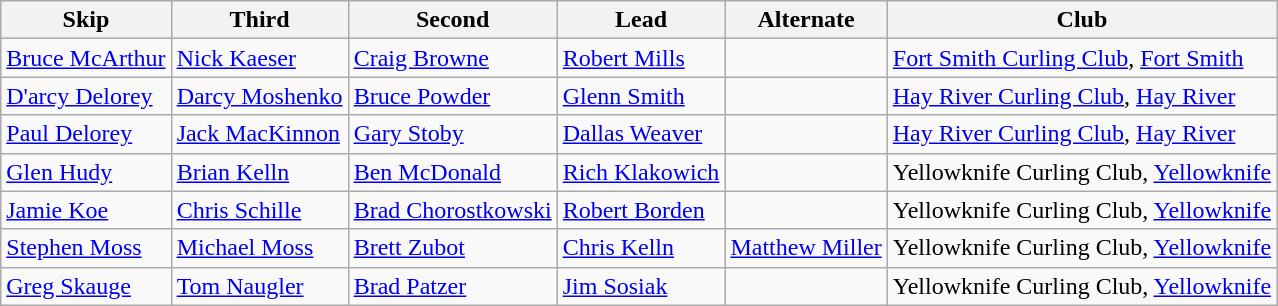<table class="wikitable">
<tr>
<th>Skip</th>
<th>Third</th>
<th>Second</th>
<th>Lead</th>
<th>Alternate</th>
<th>Club</th>
</tr>
<tr>
<td><a href='#'>Bruce McArthur</a></td>
<td><a href='#'>Nick Kaeser</a></td>
<td><a href='#'>Craig Browne</a></td>
<td><a href='#'>Robert Mills</a></td>
<td></td>
<td><a href='#'>Fort Smith Curling Club</a>, <a href='#'>Fort Smith</a></td>
</tr>
<tr>
<td><a href='#'>D'arcy Delorey</a></td>
<td><a href='#'>Darcy Moshenko</a></td>
<td><a href='#'>Bruce Powder</a></td>
<td><a href='#'>Glenn Smith</a></td>
<td></td>
<td><a href='#'>Hay River Curling Club</a>, <a href='#'>Hay River</a></td>
</tr>
<tr>
<td><a href='#'>Paul Delorey</a></td>
<td><a href='#'>Jack MacKinnon</a></td>
<td><a href='#'>Gary Stoby</a></td>
<td><a href='#'>Dallas Weaver</a></td>
<td></td>
<td><a href='#'>Hay River Curling Club</a>, <a href='#'>Hay River</a></td>
</tr>
<tr>
<td><a href='#'>Glen Hudy</a></td>
<td><a href='#'>Brian Kelln</a></td>
<td><a href='#'>Ben McDonald</a></td>
<td><a href='#'>Rich Klakowich</a></td>
<td></td>
<td>Yellowknife Curling Club, <a href='#'>Yellowknife</a></td>
</tr>
<tr>
<td><a href='#'>Jamie Koe</a></td>
<td><a href='#'>Chris Schille</a></td>
<td><a href='#'>Brad Chorostkowski</a></td>
<td><a href='#'>Robert Borden</a></td>
<td></td>
<td>Yellowknife Curling Club, <a href='#'>Yellowknife</a></td>
</tr>
<tr>
<td><a href='#'>Stephen Moss</a></td>
<td><a href='#'>Michael Moss</a></td>
<td><a href='#'>Brett Zubot</a></td>
<td><a href='#'>Chris Kelln</a></td>
<td><a href='#'>Matthew Miller</a></td>
<td>Yellowknife Curling Club, <a href='#'>Yellowknife</a></td>
</tr>
<tr>
<td><a href='#'>Greg Skauge</a></td>
<td><a href='#'>Tom Naugler</a></td>
<td><a href='#'>Brad Patzer</a></td>
<td><a href='#'>Jim Sosiak</a></td>
<td></td>
<td>Yellowknife Curling Club, <a href='#'>Yellowknife</a></td>
</tr>
</table>
